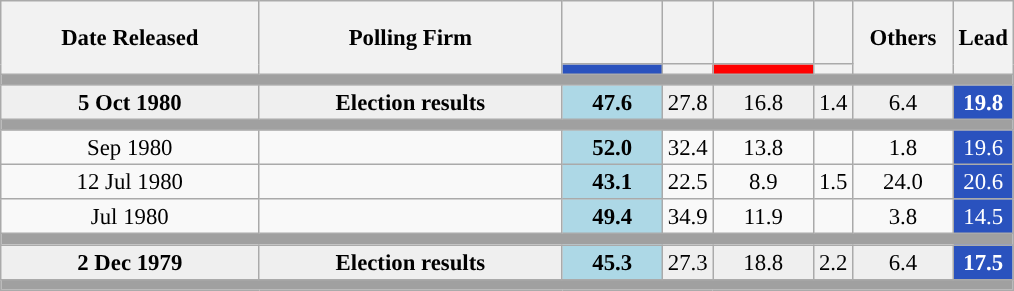<table class="wikitable" style="text-align:center; font-size:95%; line-height:16px;">
<tr style="height:42px;">
<th style="width:165px;" rowspan="2">Date Released</th>
<th style="width:195px;" rowspan="2">Polling Firm</th>
<th></th>
<th></th>
<th></th>
<th></th>
<th style="width:60px;" rowspan="2">Others</th>
<th style="width:25px;" rowspan="2">Lead</th>
</tr>
<tr>
<th style="color:inherit;background:#2A52BE; width:60px;"></th>
<th style="color:inherit;background:"></th>
<th style="color:inherit;background:red; width:60px;"></th>
<th style="color:inherit;background:"></th>
</tr>
<tr>
<td colspan="9" style="background:#A0A0A0"></td>
</tr>
<tr style="background:#EFEFEF;">
<td data-sort-value="2019-10-06"><strong>5 Oct 1980</strong></td>
<td><strong>Election results</strong></td>
<td align="center" style="background-color:lightblue;"><strong>47.6</strong><br></td>
<td align="center">27.8<br></td>
<td align="center">16.8<br></td>
<td align="center">1.4<br></td>
<td align="center">6.4<br></td>
<td style="background:#2A52BE; color:white"><strong>19.8</strong></td>
</tr>
<tr>
<td colspan="9" style="background:#A0A0A0"></td>
</tr>
<tr>
<td align="center">Sep 1980</td>
<td align="center"></td>
<td align="center" style="background-color:lightblue;"><strong>52.0</strong></td>
<td align="center">32.4</td>
<td align="center">13.8</td>
<td></td>
<td align="center">1.8</td>
<td style="background:#2A52BE; color:white">19.6</td>
</tr>
<tr>
<td align="center">12 Jul 1980</td>
<td align="center"></td>
<td align="center" style="background-color:lightblue;"><strong>43.1</strong></td>
<td align="center">22.5</td>
<td align="center">8.9</td>
<td align="center">1.5</td>
<td align="center">24.0</td>
<td style="background:#2A52BE; color:white">20.6</td>
</tr>
<tr>
<td align="center">Jul 1980</td>
<td align="center"></td>
<td align="center" style="background-color:lightblue;"><strong>49.4</strong></td>
<td align="center">34.9</td>
<td align="center">11.9</td>
<td></td>
<td align="center">3.8</td>
<td style="background:#2A52BE; color:white">14.5</td>
</tr>
<tr>
<td colspan="9" style="background:#A0A0A0"></td>
</tr>
<tr style="background:#EFEFEF;">
<td data-sort-value="2019-10-06"><strong>2 Dec 1979</strong></td>
<td><strong>Election results</strong></td>
<td align="center" style="background-color:lightblue;"><strong>45.3</strong><br></td>
<td align="center">27.3<br></td>
<td align="center">18.8<br></td>
<td align="center">2.2<br></td>
<td align="center">6.4<br></td>
<td style="background:#2A52BE; color:white"><strong>17.5</strong></td>
</tr>
<tr>
<td colspan="9" style="background:#A0A0A0"></td>
</tr>
</table>
